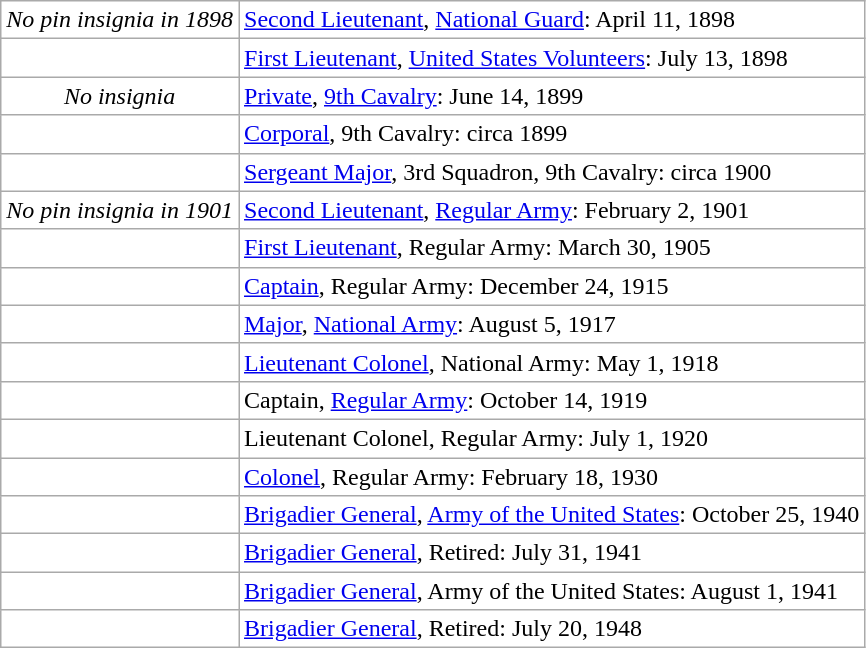<table class="wikitable" style="background:white">
<tr>
<td align="center"><em>No pin insignia in 1898</em></td>
<td><a href='#'>Second Lieutenant</a>, <a href='#'>National Guard</a>: April 11, 1898</td>
</tr>
<tr>
<td align="center"></td>
<td><a href='#'>First Lieutenant</a>, <a href='#'>United States Volunteers</a>: July 13, 1898</td>
</tr>
<tr>
<td align="center"><em>No insignia</em></td>
<td><a href='#'>Private</a>, <a href='#'>9th Cavalry</a>: June 14, 1899</td>
</tr>
<tr>
<td align="center"></td>
<td><a href='#'>Corporal</a>, 9th Cavalry: circa 1899</td>
</tr>
<tr>
<td align="center"></td>
<td><a href='#'>Sergeant Major</a>, 3rd Squadron, 9th Cavalry: circa 1900</td>
</tr>
<tr>
<td align="center"><em>No pin insignia in 1901</em></td>
<td><a href='#'>Second Lieutenant</a>, <a href='#'>Regular Army</a>: February 2, 1901</td>
</tr>
<tr>
<td align="center"></td>
<td><a href='#'>First Lieutenant</a>, Regular Army: March 30, 1905</td>
</tr>
<tr>
<td align="center"></td>
<td><a href='#'>Captain</a>, Regular Army: December 24, 1915</td>
</tr>
<tr>
<td align="center"></td>
<td><a href='#'>Major</a>, <a href='#'>National Army</a>: August 5, 1917</td>
</tr>
<tr>
<td align="center"></td>
<td><a href='#'>Lieutenant Colonel</a>, National Army: May 1, 1918</td>
</tr>
<tr>
<td align="center"></td>
<td>Captain, <a href='#'>Regular Army</a>: October 14, 1919</td>
</tr>
<tr>
<td align="center"></td>
<td>Lieutenant Colonel, Regular Army: July 1, 1920</td>
</tr>
<tr>
<td align="center"></td>
<td><a href='#'>Colonel</a>, Regular Army: February 18, 1930</td>
</tr>
<tr>
<td align="center"></td>
<td><a href='#'>Brigadier General</a>, <a href='#'>Army of the United States</a>: October 25, 1940</td>
</tr>
<tr>
<td align="center"></td>
<td><a href='#'>Brigadier General</a>, Retired: July 31, 1941</td>
</tr>
<tr>
<td align="center"></td>
<td><a href='#'>Brigadier General</a>, Army of the United States: August 1, 1941</td>
</tr>
<tr>
<td align="center"></td>
<td><a href='#'>Brigadier General</a>, Retired: July 20, 1948</td>
</tr>
</table>
